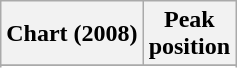<table class="wikitable sortable plainrowheaders" style="text-align:center">
<tr>
<th scope="col">Chart (2008)</th>
<th scope="col">Peak<br> position</th>
</tr>
<tr>
</tr>
<tr>
</tr>
<tr>
</tr>
</table>
